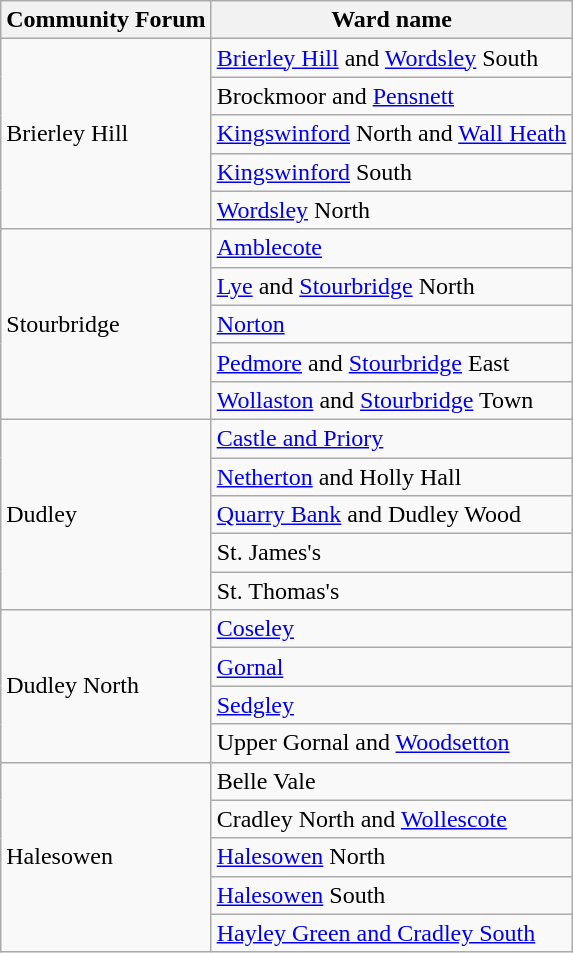<table class="wikitable">
<tr>
<th>Community Forum</th>
<th>Ward name</th>
</tr>
<tr>
<td rowspan="5">Brierley Hill</td>
<td><a href='#'>Brierley Hill</a> and <a href='#'>Wordsley</a> South</td>
</tr>
<tr>
<td>Brockmoor and <a href='#'>Pensnett</a></td>
</tr>
<tr>
<td><a href='#'>Kingswinford</a> North and <a href='#'>Wall Heath</a></td>
</tr>
<tr>
<td><a href='#'>Kingswinford</a> South</td>
</tr>
<tr>
<td><a href='#'>Wordsley</a> North</td>
</tr>
<tr>
<td rowspan="5">Stourbridge</td>
<td><a href='#'>Amblecote</a></td>
</tr>
<tr>
<td><a href='#'>Lye</a> and <a href='#'>Stourbridge</a> North</td>
</tr>
<tr>
<td><a href='#'>Norton</a></td>
</tr>
<tr>
<td><a href='#'>Pedmore</a> and <a href='#'>Stourbridge</a> East</td>
</tr>
<tr>
<td><a href='#'>Wollaston</a> and <a href='#'>Stourbridge</a> Town</td>
</tr>
<tr>
<td rowspan="5">Dudley</td>
<td><a href='#'>Castle and Priory</a></td>
</tr>
<tr>
<td><a href='#'>Netherton</a> and Holly Hall</td>
</tr>
<tr>
<td><a href='#'>Quarry Bank</a> and Dudley Wood</td>
</tr>
<tr>
<td>St. James's</td>
</tr>
<tr>
<td>St. Thomas's</td>
</tr>
<tr>
<td rowspan="4">Dudley North</td>
<td><a href='#'>Coseley</a></td>
</tr>
<tr>
<td><a href='#'>Gornal</a></td>
</tr>
<tr>
<td><a href='#'>Sedgley</a></td>
</tr>
<tr>
<td>Upper Gornal and <a href='#'>Woodsetton</a></td>
</tr>
<tr>
<td rowspan="5">Halesowen</td>
<td>Belle Vale</td>
</tr>
<tr>
<td>Cradley North and <a href='#'>Wollescote</a></td>
</tr>
<tr>
<td><a href='#'>Halesowen</a> North</td>
</tr>
<tr>
<td><a href='#'>Halesowen</a> South</td>
</tr>
<tr>
<td><a href='#'>Hayley Green and Cradley South</a></td>
</tr>
</table>
